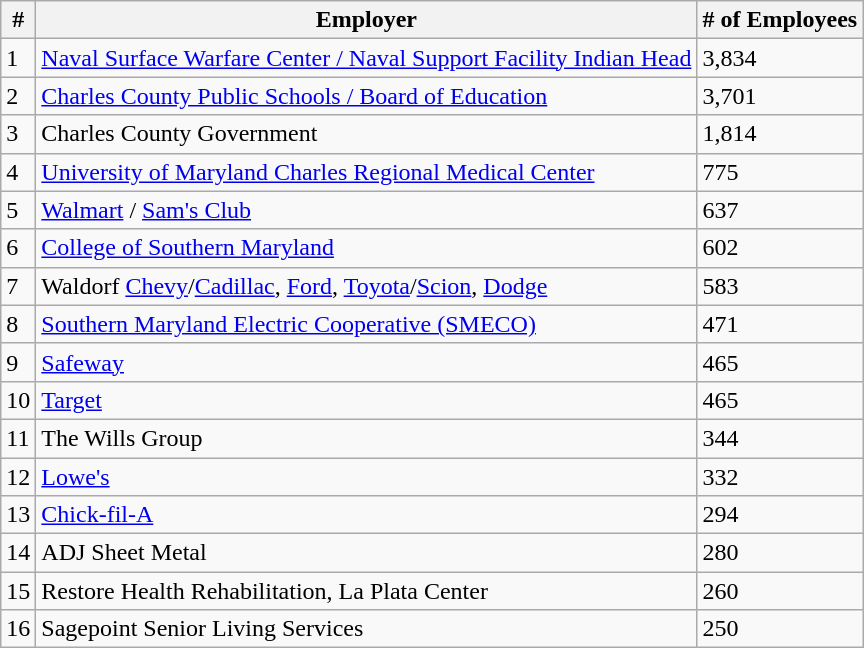<table class="wikitable">
<tr>
<th>#</th>
<th>Employer</th>
<th># of Employees</th>
</tr>
<tr>
<td>1</td>
<td><a href='#'>Naval Surface Warfare Center / Naval Support Facility Indian Head</a></td>
<td>3,834</td>
</tr>
<tr>
<td>2</td>
<td><a href='#'>Charles County Public Schools / Board of Education</a></td>
<td>3,701</td>
</tr>
<tr>
<td>3</td>
<td>Charles County Government</td>
<td>1,814</td>
</tr>
<tr>
<td>4</td>
<td><a href='#'>University of Maryland Charles Regional Medical Center</a></td>
<td>775</td>
</tr>
<tr>
<td>5</td>
<td><a href='#'>Walmart</a> / <a href='#'>Sam's Club</a></td>
<td>637</td>
</tr>
<tr>
<td>6</td>
<td><a href='#'>College of Southern Maryland</a></td>
<td>602</td>
</tr>
<tr>
<td>7</td>
<td>Waldorf <a href='#'>Chevy</a>/<a href='#'>Cadillac</a>, <a href='#'>Ford</a>, <a href='#'>Toyota</a>/<a href='#'>Scion</a>, <a href='#'>Dodge</a></td>
<td>583</td>
</tr>
<tr>
<td>8</td>
<td><a href='#'>Southern Maryland Electric Cooperative (SMECO)</a></td>
<td>471</td>
</tr>
<tr>
<td>9</td>
<td><a href='#'>Safeway</a></td>
<td>465</td>
</tr>
<tr>
<td>10</td>
<td><a href='#'>Target</a></td>
<td>465</td>
</tr>
<tr>
<td>11</td>
<td>The Wills Group</td>
<td>344</td>
</tr>
<tr>
<td>12</td>
<td><a href='#'>Lowe's</a></td>
<td>332</td>
</tr>
<tr>
<td>13</td>
<td><a href='#'>Chick-fil-A</a></td>
<td>294</td>
</tr>
<tr>
<td>14</td>
<td>ADJ Sheet Metal</td>
<td>280</td>
</tr>
<tr>
<td>15</td>
<td>Restore Health Rehabilitation, La Plata Center</td>
<td>260</td>
</tr>
<tr>
<td>16</td>
<td>Sagepoint Senior Living Services</td>
<td>250</td>
</tr>
</table>
